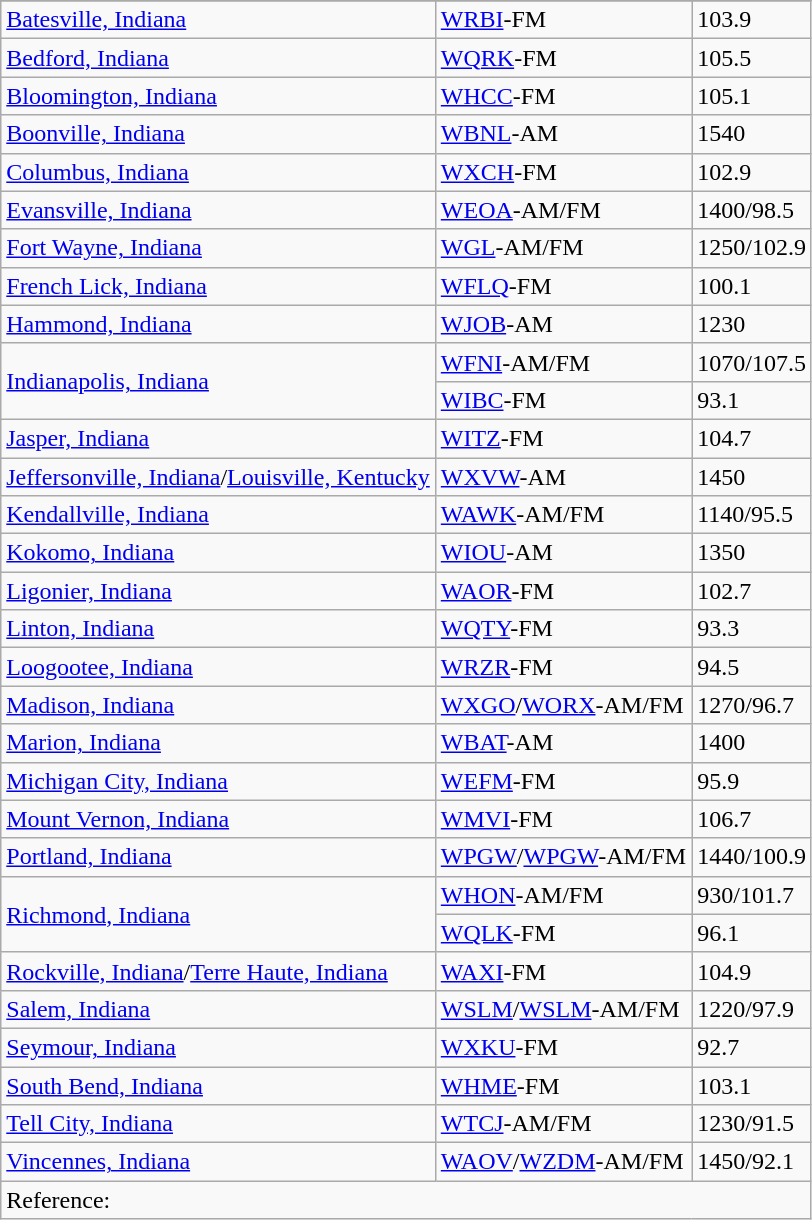<table class="wikitable">
<tr>
</tr>
<tr>
<td><a href='#'>Batesville, Indiana</a></td>
<td><a href='#'>WRBI</a>-FM</td>
<td>103.9</td>
</tr>
<tr>
<td><a href='#'>Bedford, Indiana</a></td>
<td><a href='#'>WQRK</a>-FM</td>
<td>105.5</td>
</tr>
<tr>
<td><a href='#'>Bloomington, Indiana</a></td>
<td><a href='#'>WHCC</a>-FM</td>
<td>105.1</td>
</tr>
<tr>
<td><a href='#'>Boonville, Indiana</a></td>
<td><a href='#'>WBNL</a>-AM</td>
<td>1540</td>
</tr>
<tr>
<td><a href='#'>Columbus, Indiana</a></td>
<td><a href='#'>WXCH</a>-FM</td>
<td>102.9</td>
</tr>
<tr>
<td><a href='#'>Evansville, Indiana</a></td>
<td><a href='#'>WEOA</a>-AM/FM</td>
<td>1400/98.5</td>
</tr>
<tr>
<td><a href='#'>Fort Wayne, Indiana</a></td>
<td><a href='#'>WGL</a>-AM/FM</td>
<td>1250/102.9</td>
</tr>
<tr>
<td><a href='#'>French Lick, Indiana</a></td>
<td><a href='#'>WFLQ</a>-FM</td>
<td>100.1</td>
</tr>
<tr>
<td><a href='#'>Hammond, Indiana</a></td>
<td><a href='#'>WJOB</a>-AM</td>
<td>1230</td>
</tr>
<tr>
<td rowspan=2><a href='#'>Indianapolis, Indiana</a></td>
<td><a href='#'>WFNI</a>-AM/FM</td>
<td>1070/107.5</td>
</tr>
<tr>
<td><a href='#'>WIBC</a>-FM</td>
<td>93.1</td>
</tr>
<tr>
<td><a href='#'>Jasper, Indiana</a></td>
<td><a href='#'>WITZ</a>-FM</td>
<td>104.7</td>
</tr>
<tr>
<td><a href='#'>Jeffersonville, Indiana</a>/<a href='#'>Louisville, Kentucky</a></td>
<td><a href='#'>WXVW</a>-AM</td>
<td>1450</td>
</tr>
<tr>
<td><a href='#'>Kendallville, Indiana</a></td>
<td><a href='#'>WAWK</a>-AM/FM</td>
<td>1140/95.5</td>
</tr>
<tr>
<td><a href='#'>Kokomo, Indiana</a></td>
<td><a href='#'>WIOU</a>-AM</td>
<td>1350</td>
</tr>
<tr>
<td><a href='#'>Ligonier, Indiana</a></td>
<td><a href='#'>WAOR</a>-FM</td>
<td>102.7</td>
</tr>
<tr>
<td><a href='#'>Linton, Indiana</a></td>
<td><a href='#'>WQTY</a>-FM</td>
<td>93.3</td>
</tr>
<tr>
<td><a href='#'>Loogootee, Indiana</a></td>
<td><a href='#'>WRZR</a>-FM</td>
<td>94.5</td>
</tr>
<tr>
<td><a href='#'>Madison, Indiana</a></td>
<td><a href='#'>WXGO</a>/<a href='#'>WORX</a>-AM/FM</td>
<td>1270/96.7</td>
</tr>
<tr>
<td><a href='#'>Marion, Indiana</a></td>
<td><a href='#'>WBAT</a>-AM</td>
<td>1400</td>
</tr>
<tr>
<td><a href='#'>Michigan City, Indiana</a></td>
<td><a href='#'>WEFM</a>-FM</td>
<td>95.9</td>
</tr>
<tr>
<td><a href='#'>Mount Vernon, Indiana</a></td>
<td><a href='#'>WMVI</a>-FM</td>
<td>106.7</td>
</tr>
<tr>
<td><a href='#'>Portland, Indiana</a></td>
<td><a href='#'>WPGW</a>/<a href='#'>WPGW</a>-AM/FM</td>
<td>1440/100.9</td>
</tr>
<tr>
<td rowspan=2><a href='#'>Richmond, Indiana</a></td>
<td><a href='#'>WHON</a>-AM/FM</td>
<td>930/101.7</td>
</tr>
<tr>
<td><a href='#'>WQLK</a>-FM</td>
<td>96.1</td>
</tr>
<tr>
<td><a href='#'>Rockville, Indiana</a>/<a href='#'>Terre Haute, Indiana</a></td>
<td><a href='#'>WAXI</a>-FM</td>
<td>104.9</td>
</tr>
<tr>
<td><a href='#'>Salem, Indiana</a></td>
<td><a href='#'>WSLM</a>/<a href='#'>WSLM</a>-AM/FM</td>
<td>1220/97.9</td>
</tr>
<tr>
<td><a href='#'>Seymour, Indiana</a></td>
<td><a href='#'>WXKU</a>-FM</td>
<td>92.7</td>
</tr>
<tr>
<td><a href='#'>South Bend, Indiana</a></td>
<td><a href='#'>WHME</a>-FM</td>
<td>103.1</td>
</tr>
<tr>
<td><a href='#'>Tell City, Indiana</a></td>
<td><a href='#'>WTCJ</a>-AM/FM</td>
<td>1230/91.5</td>
</tr>
<tr>
<td><a href='#'>Vincennes, Indiana</a></td>
<td><a href='#'>WAOV</a>/<a href='#'>WZDM</a>-AM/FM</td>
<td>1450/92.1</td>
</tr>
<tr>
<td colspan="3">Reference:</td>
</tr>
</table>
